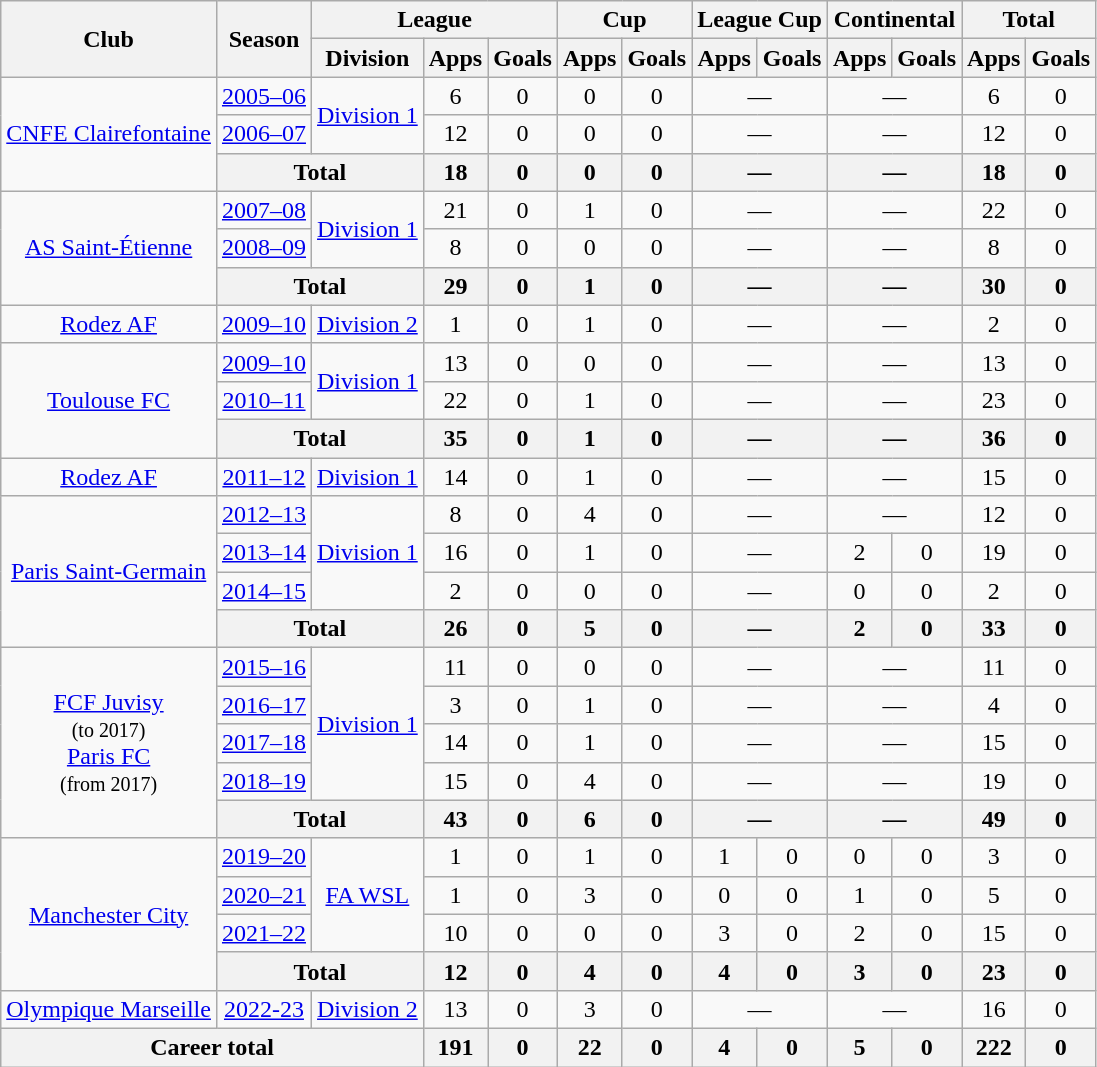<table class="wikitable" style="text-align:center">
<tr>
<th rowspan="2">Club</th>
<th rowspan="2">Season</th>
<th colspan="3">League</th>
<th colspan="2">Cup</th>
<th colspan="2">League Cup</th>
<th colspan="2">Continental</th>
<th colspan="2">Total</th>
</tr>
<tr>
<th>Division</th>
<th>Apps</th>
<th>Goals</th>
<th>Apps</th>
<th>Goals</th>
<th>Apps</th>
<th>Goals</th>
<th>Apps</th>
<th>Goals</th>
<th>Apps</th>
<th>Goals</th>
</tr>
<tr>
<td rowspan="3"><a href='#'>CNFE Clairefontaine</a></td>
<td><a href='#'>2005–06</a></td>
<td rowspan="2"><a href='#'>Division 1</a></td>
<td>6</td>
<td>0</td>
<td>0</td>
<td>0</td>
<td colspan="2">—</td>
<td colspan="2">—</td>
<td>6</td>
<td>0</td>
</tr>
<tr>
<td><a href='#'>2006–07</a></td>
<td>12</td>
<td>0</td>
<td>0</td>
<td>0</td>
<td colspan="2">—</td>
<td colspan="2">—</td>
<td>12</td>
<td>0</td>
</tr>
<tr>
<th colspan="2">Total</th>
<th>18</th>
<th>0</th>
<th>0</th>
<th>0</th>
<th colspan="2">—</th>
<th colspan="2">—</th>
<th>18</th>
<th>0</th>
</tr>
<tr>
<td rowspan="3"><a href='#'>AS Saint-Étienne</a></td>
<td><a href='#'>2007–08</a></td>
<td rowspan="2"><a href='#'>Division 1</a></td>
<td>21</td>
<td>0</td>
<td>1</td>
<td>0</td>
<td colspan="2">—</td>
<td colspan="2">—</td>
<td>22</td>
<td>0</td>
</tr>
<tr>
<td><a href='#'>2008–09</a></td>
<td>8</td>
<td>0</td>
<td>0</td>
<td>0</td>
<td colspan="2">—</td>
<td colspan="2">—</td>
<td>8</td>
<td>0</td>
</tr>
<tr>
<th colspan="2">Total</th>
<th>29</th>
<th>0</th>
<th>1</th>
<th>0</th>
<th colspan="2">—</th>
<th colspan="2">—</th>
<th>30</th>
<th>0</th>
</tr>
<tr>
<td><a href='#'>Rodez AF</a></td>
<td><a href='#'>2009–10</a></td>
<td><a href='#'>Division 2</a></td>
<td>1</td>
<td>0</td>
<td>1</td>
<td>0</td>
<td colspan="2">—</td>
<td colspan="2">—</td>
<td>2</td>
<td>0</td>
</tr>
<tr>
<td rowspan="3"><a href='#'>Toulouse FC</a></td>
<td><a href='#'>2009–10</a></td>
<td rowspan="2"><a href='#'>Division 1</a></td>
<td>13</td>
<td>0</td>
<td>0</td>
<td>0</td>
<td colspan="2">—</td>
<td colspan="2">—</td>
<td>13</td>
<td>0</td>
</tr>
<tr>
<td><a href='#'>2010–11</a></td>
<td>22</td>
<td>0</td>
<td>1</td>
<td>0</td>
<td colspan="2">—</td>
<td colspan="2">—</td>
<td>23</td>
<td>0</td>
</tr>
<tr>
<th colspan="2">Total</th>
<th>35</th>
<th>0</th>
<th>1</th>
<th>0</th>
<th colspan="2">—</th>
<th colspan="2">—</th>
<th>36</th>
<th>0</th>
</tr>
<tr>
<td><a href='#'>Rodez AF</a></td>
<td><a href='#'>2011–12</a></td>
<td><a href='#'>Division 1</a></td>
<td>14</td>
<td>0</td>
<td>1</td>
<td>0</td>
<td colspan="2">—</td>
<td colspan="2">—</td>
<td>15</td>
<td>0</td>
</tr>
<tr>
<td rowspan="4"><a href='#'>Paris Saint-Germain</a></td>
<td><a href='#'>2012–13</a></td>
<td rowspan="3"><a href='#'>Division 1</a></td>
<td>8</td>
<td>0</td>
<td>4</td>
<td>0</td>
<td colspan="2">—</td>
<td colspan="2">—</td>
<td>12</td>
<td>0</td>
</tr>
<tr>
<td><a href='#'>2013–14</a></td>
<td>16</td>
<td>0</td>
<td>1</td>
<td>0</td>
<td colspan="2">—</td>
<td>2</td>
<td>0</td>
<td>19</td>
<td>0</td>
</tr>
<tr>
<td><a href='#'>2014–15</a></td>
<td>2</td>
<td>0</td>
<td>0</td>
<td>0</td>
<td colspan="2">—</td>
<td>0</td>
<td>0</td>
<td>2</td>
<td>0</td>
</tr>
<tr>
<th colspan="2">Total</th>
<th>26</th>
<th>0</th>
<th>5</th>
<th>0</th>
<th colspan="2">—</th>
<th>2</th>
<th>0</th>
<th>33</th>
<th>0</th>
</tr>
<tr>
<td rowspan="5"><a href='#'>FCF Juvisy</a><br><small>(to 2017)</small><br><a href='#'>Paris FC</a><br><small>(from 2017)</small></td>
<td><a href='#'>2015–16</a></td>
<td rowspan="4"><a href='#'>Division 1</a></td>
<td>11</td>
<td>0</td>
<td>0</td>
<td>0</td>
<td colspan="2">—</td>
<td colspan="2">—</td>
<td>11</td>
<td>0</td>
</tr>
<tr>
<td><a href='#'>2016–17</a></td>
<td>3</td>
<td>0</td>
<td>1</td>
<td>0</td>
<td colspan="2">—</td>
<td colspan="2">—</td>
<td>4</td>
<td>0</td>
</tr>
<tr>
<td><a href='#'>2017–18</a></td>
<td>14</td>
<td>0</td>
<td>1</td>
<td>0</td>
<td colspan="2">—</td>
<td colspan="2">—</td>
<td>15</td>
<td>0</td>
</tr>
<tr>
<td><a href='#'>2018–19</a></td>
<td>15</td>
<td>0</td>
<td>4</td>
<td>0</td>
<td colspan="2">—</td>
<td colspan="2">—</td>
<td>19</td>
<td>0</td>
</tr>
<tr>
<th colspan="2">Total</th>
<th>43</th>
<th>0</th>
<th>6</th>
<th>0</th>
<th colspan="2">—</th>
<th colspan="2">—</th>
<th>49</th>
<th>0</th>
</tr>
<tr>
<td rowspan="4"><a href='#'>Manchester City</a></td>
<td><a href='#'>2019–20</a></td>
<td rowspan="3"><a href='#'>FA WSL</a></td>
<td>1</td>
<td>0</td>
<td>1</td>
<td>0</td>
<td>1</td>
<td>0</td>
<td>0</td>
<td>0</td>
<td>3</td>
<td>0</td>
</tr>
<tr>
<td><a href='#'>2020–21</a></td>
<td>1</td>
<td>0</td>
<td>3</td>
<td>0</td>
<td>0</td>
<td>0</td>
<td>1</td>
<td>0</td>
<td>5</td>
<td>0</td>
</tr>
<tr>
<td><a href='#'>2021–22</a></td>
<td>10</td>
<td>0</td>
<td>0</td>
<td>0</td>
<td>3</td>
<td>0</td>
<td>2</td>
<td>0</td>
<td>15</td>
<td>0</td>
</tr>
<tr>
<th colspan="2">Total</th>
<th>12</th>
<th>0</th>
<th>4</th>
<th>0</th>
<th>4</th>
<th>0</th>
<th>3</th>
<th>0</th>
<th>23</th>
<th>0</th>
</tr>
<tr>
<td><a href='#'>Olympique Marseille</a></td>
<td><a href='#'>2022-23</a></td>
<td><a href='#'>Division 2</a></td>
<td>13</td>
<td>0</td>
<td>3</td>
<td>0</td>
<td colspan="2">—</td>
<td colspan="2">—</td>
<td>16</td>
<td>0</td>
</tr>
<tr>
<th colspan="3">Career total</th>
<th>191</th>
<th>0</th>
<th>22</th>
<th>0</th>
<th>4</th>
<th>0</th>
<th>5</th>
<th>0</th>
<th>222</th>
<th>0</th>
</tr>
</table>
